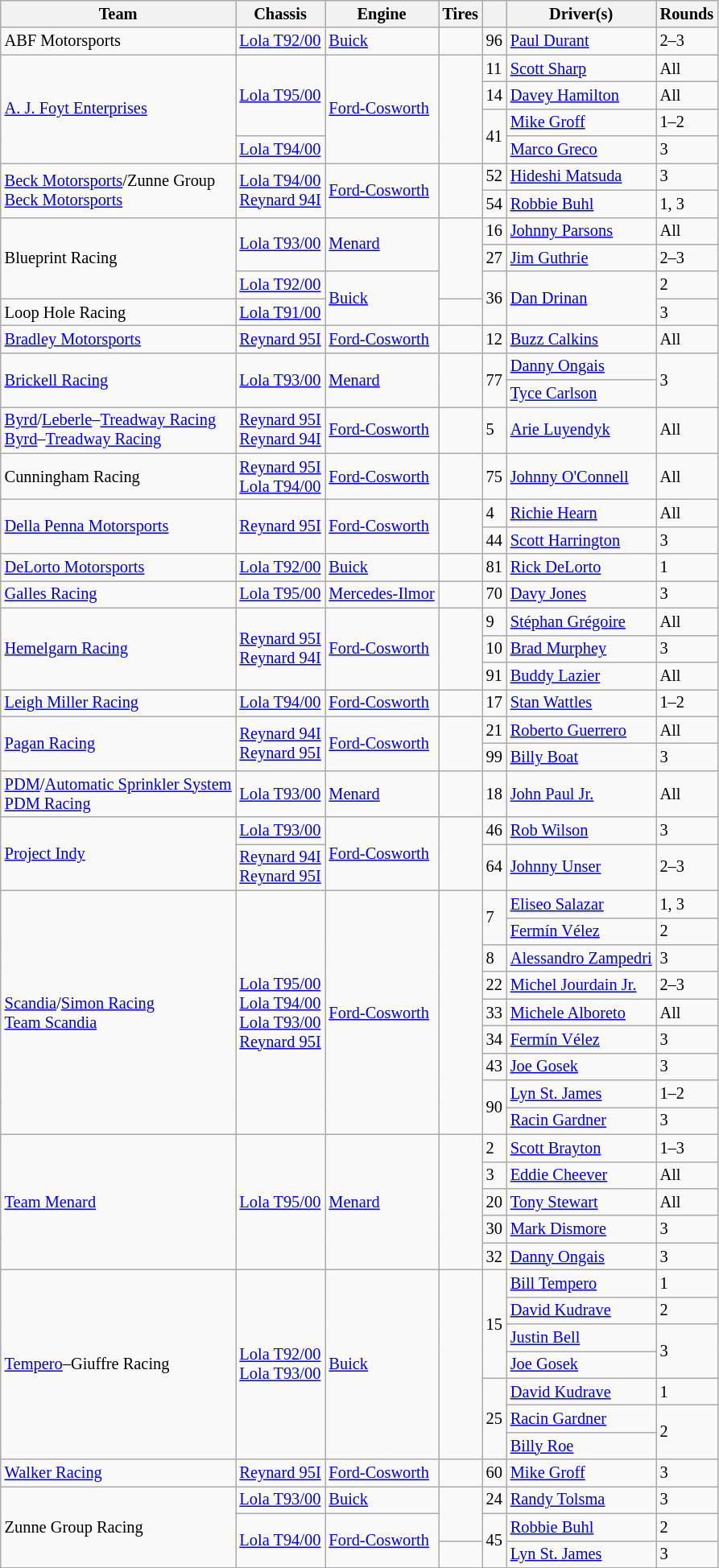<table class="wikitable" style="font-size: 85%">
<tr>
<th>Team</th>
<th>Chassis</th>
<th>Engine</th>
<th>Tires</th>
<th></th>
<th>Driver(s)</th>
<th>Rounds</th>
</tr>
<tr>
<td> ABF Motorsports</td>
<td><a href='#'>Lola T92/00</a></td>
<td><a href='#'>Buick</a></td>
<td></td>
<td>96</td>
<td nowrap> <a href='#'>Paul Durant</a></td>
<td>2–3</td>
</tr>
<tr>
<td rowspan=4> <a href='#'>A. J. Foyt Enterprises</a></td>
<td rowspan=3><a href='#'>Lola T95/00</a></td>
<td rowspan=4><a href='#'>Ford-Cosworth</a></td>
<td rowspan=4></td>
<td>11</td>
<td> <a href='#'>Scott Sharp</a></td>
<td>All</td>
</tr>
<tr>
<td>14</td>
<td> <a href='#'>Davey Hamilton</a></td>
<td>All</td>
</tr>
<tr>
<td rowspan=2>41</td>
<td> <a href='#'>Mike Groff</a></td>
<td>1–2</td>
</tr>
<tr>
<td><a href='#'>Lola T94/00</a></td>
<td> <a href='#'>Marco Greco</a></td>
<td>3</td>
</tr>
<tr>
<td rowspan=2> <a href='#'>Beck Motorsports</a>/Zunne Group<br> <a href='#'>Beck Motorsports</a></td>
<td rowspan=2><a href='#'>Lola T94/00</a><br><a href='#'>Reynard 94I</a></td>
<td rowspan=2><a href='#'>Ford-Cosworth</a></td>
<td rowspan=2></td>
<td>52</td>
<td nowrap> <a href='#'>Hideshi Matsuda</a></td>
<td>3</td>
</tr>
<tr>
<td>54</td>
<td> <a href='#'>Robbie Buhl</a></td>
<td>1, 3</td>
</tr>
<tr>
<td rowspan=3> Blueprint Racing</td>
<td rowspan=2><a href='#'>Lola T93/00</a></td>
<td rowspan=2><a href='#'>Menard</a></td>
<td rowspan=3></td>
<td>16</td>
<td nowrap> <a href='#'>Johnny Parsons</a></td>
<td>All</td>
</tr>
<tr>
<td>27</td>
<td nowrap> <a href='#'>Jim Guthrie</a></td>
<td>2–3</td>
</tr>
<tr>
<td><a href='#'>Lola T92/00</a></td>
<td rowspan=2><a href='#'>Buick</a></td>
<td rowspan=2>36</td>
<td rowspan=2 nowrap> <a href='#'>Dan Drinan</a></td>
<td>2</td>
</tr>
<tr>
<td> Loop Hole Racing</td>
<td><a href='#'>Lola T91/00</a></td>
<td></td>
<td>3</td>
</tr>
<tr>
<td> <a href='#'>Bradley Motorsports</a></td>
<td><a href='#'>Reynard 95I</a></td>
<td><a href='#'>Ford-Cosworth</a></td>
<td></td>
<td>12</td>
<td nowrap> <a href='#'>Buzz Calkins</a></td>
<td>All</td>
</tr>
<tr>
<td rowspan="2"> <a href='#'>Brickell Racing</a></td>
<td rowspan="2"><a href='#'>Lola T93/00</a></td>
<td rowspan="2"><a href='#'>Menard</a></td>
<td rowspan="2"></td>
<td rowspan="2">77</td>
<td> <a href='#'>Danny Ongais</a></td>
<td rowspan="2">3</td>
</tr>
<tr>
<td nowrap=""> <a href='#'>Tyce Carlson</a></td>
</tr>
<tr>
<td> <a href='#'>Byrd</a>/<a href='#'>Leberle</a>–<a href='#'>Treadway Racing</a><br> <a href='#'>Byrd</a>–<a href='#'>Treadway Racing</a></td>
<td><a href='#'>Reynard 95I</a><br><a href='#'>Reynard 94I</a></td>
<td><a href='#'>Ford-Cosworth</a></td>
<td><br></td>
<td>5</td>
<td nowrap> <a href='#'>Arie Luyendyk</a></td>
<td>All</td>
</tr>
<tr>
<td> Cunningham Racing</td>
<td><a href='#'>Reynard 95I</a><br><a href='#'>Lola T94/00</a></td>
<td><a href='#'>Ford-Cosworth</a></td>
<td></td>
<td>75</td>
<td> <a href='#'>Johnny O'Connell</a></td>
<td>All</td>
</tr>
<tr>
<td rowspan=2> <a href='#'>Della Penna Motorsports</a></td>
<td rowspan=2><a href='#'>Reynard 95I</a></td>
<td rowspan=2><a href='#'>Ford-Cosworth</a></td>
<td rowspan=2></td>
<td>4</td>
<td nowrap> <a href='#'>Richie Hearn</a></td>
<td>All</td>
</tr>
<tr>
<td>44</td>
<td nowrap> <a href='#'>Scott Harrington</a></td>
<td>3</td>
</tr>
<tr>
<td> <a href='#'>DeLorto Motorsports</a></td>
<td><a href='#'>Lola T92/00</a></td>
<td><a href='#'>Buick</a></td>
<td></td>
<td>81</td>
<td nowrap> <a href='#'>Rick DeLorto</a></td>
<td>1</td>
</tr>
<tr>
<td> <a href='#'>Galles Racing</a></td>
<td><a href='#'>Lola T95/00</a></td>
<td><a href='#'>Mercedes-Ilmor</a></td>
<td></td>
<td>70</td>
<td nowrap> <a href='#'>Davy Jones</a></td>
<td>3</td>
</tr>
<tr>
<td rowspan=3> <a href='#'>Hemelgarn Racing</a></td>
<td rowspan=3><a href='#'>Reynard 95I</a><br><a href='#'>Reynard 94I</a></td>
<td rowspan=3><a href='#'>Ford-Cosworth</a></td>
<td rowspan=3></td>
<td>9</td>
<td nowrap> <a href='#'>Stéphan Grégoire</a></td>
<td>All</td>
</tr>
<tr>
<td>10</td>
<td nowrap> <a href='#'>Brad Murphey</a></td>
<td>3</td>
</tr>
<tr>
<td>91</td>
<td nowrap> <a href='#'>Buddy Lazier</a></td>
<td>All</td>
</tr>
<tr>
<td> <a href='#'>Leigh Miller Racing</a></td>
<td><a href='#'>Lola T94/00</a></td>
<td><a href='#'>Ford-Cosworth</a></td>
<td></td>
<td>17</td>
<td nowrap> <a href='#'>Stan Wattles</a></td>
<td>1–2</td>
</tr>
<tr>
<td rowspan=2> <a href='#'>Pagan Racing</a></td>
<td rowspan=2><a href='#'>Reynard 94I</a><br><a href='#'>Reynard 95I</a></td>
<td rowspan=2><a href='#'>Ford-Cosworth</a></td>
<td rowspan=2></td>
<td>21</td>
<td nowrap> <a href='#'>Roberto Guerrero</a></td>
<td>All</td>
</tr>
<tr>
<td>99</td>
<td> <a href='#'>Billy Boat</a></td>
<td>3</td>
</tr>
<tr>
<td> <a href='#'>PDM</a>/<a href='#'>Automatic Sprinkler System</a><br> <a href='#'>PDM Racing</a></td>
<td><a href='#'>Lola T93/00</a></td>
<td><a href='#'>Menard</a></td>
<td></td>
<td>18</td>
<td nowrap> <a href='#'>John Paul Jr.</a></td>
<td>All</td>
</tr>
<tr>
<td rowspan=2> <a href='#'>Project Indy</a></td>
<td><a href='#'>Lola T93/00</a></td>
<td rowspan=2><a href='#'>Ford-Cosworth</a></td>
<td rowspan=2></td>
<td>46</td>
<td nowrap> <a href='#'>Rob Wilson</a></td>
<td>3</td>
</tr>
<tr>
<td><a href='#'>Reynard 94I</a><br><a href='#'>Reynard 95I</a></td>
<td>64</td>
<td nowrap> <a href='#'>Johnny Unser</a></td>
<td>2–3</td>
</tr>
<tr>
<td rowspan=9> <a href='#'>Scandia</a>/<a href='#'>Simon Racing</a><br> <a href='#'>Team Scandia</a></td>
<td rowspan=9><a href='#'>Lola T95/00</a><br><a href='#'>Lola T94/00</a><br><a href='#'>Lola T93/00</a><br><a href='#'>Reynard 95I</a></td>
<td rowspan=9><a href='#'>Ford-Cosworth</a></td>
<td rowspan=9></td>
<td rowspan=2>7</td>
<td> <a href='#'>Eliseo Salazar</a></td>
<td>1, 3</td>
</tr>
<tr>
<td> <a href='#'>Fermín Vélez</a></td>
<td>2</td>
</tr>
<tr>
<td>8</td>
<td nowrap> <a href='#'>Alessandro Zampedri</a></td>
<td>3</td>
</tr>
<tr>
<td>22</td>
<td nowrap> <a href='#'>Michel Jourdain Jr.</a></td>
<td>2–3</td>
</tr>
<tr>
<td>33</td>
<td nowrap> <a href='#'>Michele Alboreto</a></td>
<td>All</td>
</tr>
<tr>
<td>34</td>
<td> <a href='#'>Fermín Vélez</a></td>
<td>3</td>
</tr>
<tr>
<td>43</td>
<td nowrap> <a href='#'>Joe Gosek</a></td>
<td>3</td>
</tr>
<tr>
<td rowspan=2>90</td>
<td nowrap> <a href='#'>Lyn St. James</a></td>
<td>1–2</td>
</tr>
<tr>
<td nowrap> <a href='#'>Racin Gardner</a></td>
<td>3</td>
</tr>
<tr>
<td rowspan=5> <a href='#'>Team Menard</a></td>
<td rowspan=5><a href='#'>Lola T95/00</a></td>
<td rowspan=5><a href='#'>Menard</a></td>
<td rowspan=5><br></td>
<td>2</td>
<td> <a href='#'>Scott Brayton</a></td>
<td>1–3</td>
</tr>
<tr>
<td>3</td>
<td> <a href='#'>Eddie Cheever</a></td>
<td>All</td>
</tr>
<tr>
<td>20</td>
<td> <a href='#'>Tony Stewart</a></td>
<td>All</td>
</tr>
<tr>
<td>30</td>
<td nowrap> <a href='#'>Mark Dismore</a></td>
<td>3</td>
</tr>
<tr>
<td>32</td>
<td nowrap> <a href='#'>Danny Ongais</a></td>
<td>3</td>
</tr>
<tr>
<td rowspan="7"> <a href='#'>Tempero</a>–Giuffre Racing</td>
<td rowspan="7"><a href='#'>Lola T92/00</a><br><a href='#'>Lola T93/00</a></td>
<td rowspan="7"><a href='#'>Buick</a></td>
<td rowspan="7"></td>
<td rowspan="4">15</td>
<td nowrap> <a href='#'>Bill Tempero</a></td>
<td>1</td>
</tr>
<tr>
<td> <a href='#'>David Kudrave</a></td>
<td>2</td>
</tr>
<tr>
<td> <a href='#'>Justin Bell</a></td>
<td rowspan="2">3</td>
</tr>
<tr>
<td> <a href='#'>Joe Gosek</a></td>
</tr>
<tr>
<td rowspan="3">25</td>
<td> <a href='#'>David Kudrave</a></td>
<td>1</td>
</tr>
<tr>
<td> <a href='#'>Racin Gardner</a></td>
<td rowspan="2">2</td>
</tr>
<tr>
<td> <a href='#'>Billy Roe</a></td>
</tr>
<tr>
<td> <a href='#'>Walker Racing</a></td>
<td><a href='#'>Reynard 95I</a></td>
<td><a href='#'>Ford-Cosworth</a></td>
<td></td>
<td>60</td>
<td nowrap> <a href='#'>Mike Groff</a></td>
<td>3</td>
</tr>
<tr>
<td rowspan=3> Zunne Group Racing</td>
<td><a href='#'>Lola T93/00</a></td>
<td><a href='#'>Buick</a></td>
<td rowspan=2></td>
<td>24</td>
<td nowrap> <a href='#'>Randy Tolsma</a></td>
<td>3</td>
</tr>
<tr>
<td rowspan=2><a href='#'>Lola T94/00</a></td>
<td rowspan=2><a href='#'>Ford-Cosworth</a></td>
<td rowspan=2>45</td>
<td nowrap> <a href='#'>Robbie Buhl</a></td>
<td>2</td>
</tr>
<tr>
<td></td>
<td nowrap> <a href='#'>Lyn St. James</a></td>
<td>3</td>
</tr>
</table>
